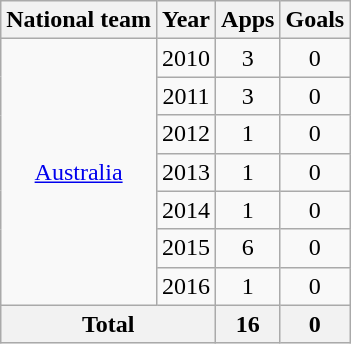<table class=wikitable style=text-align:center>
<tr>
<th>National team</th>
<th>Year</th>
<th>Apps</th>
<th>Goals</th>
</tr>
<tr>
<td rowspan=7><a href='#'>Australia</a></td>
<td>2010</td>
<td>3</td>
<td>0</td>
</tr>
<tr>
<td>2011</td>
<td>3</td>
<td>0</td>
</tr>
<tr>
<td>2012</td>
<td>1</td>
<td>0</td>
</tr>
<tr>
<td>2013</td>
<td>1</td>
<td>0</td>
</tr>
<tr>
<td>2014</td>
<td>1</td>
<td>0</td>
</tr>
<tr>
<td>2015</td>
<td>6</td>
<td>0</td>
</tr>
<tr>
<td>2016</td>
<td>1</td>
<td>0</td>
</tr>
<tr>
<th colspan=2>Total</th>
<th>16</th>
<th>0</th>
</tr>
</table>
